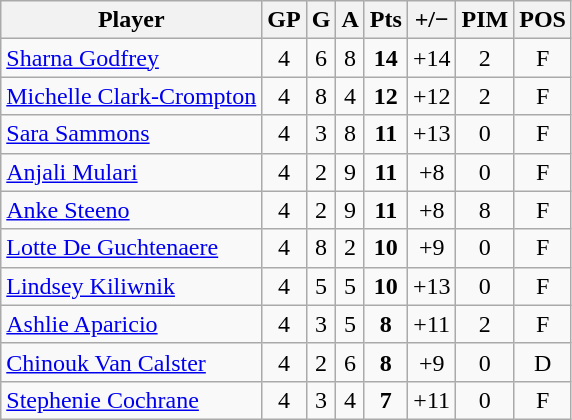<table class="wikitable sortable" style="text-align:center;">
<tr>
<th>Player</th>
<th>GP</th>
<th>G</th>
<th>A</th>
<th>Pts</th>
<th>+/−</th>
<th>PIM</th>
<th>POS</th>
</tr>
<tr>
<td style="text-align:left;"> <a href='#'>Sharna Godfrey</a></td>
<td>4</td>
<td>6</td>
<td>8</td>
<td><strong>14</strong></td>
<td>+14</td>
<td>2</td>
<td>F</td>
</tr>
<tr>
<td style="text-align:left;"> <a href='#'>Michelle Clark-Crompton</a></td>
<td>4</td>
<td>8</td>
<td>4</td>
<td><strong>12</strong></td>
<td>+12</td>
<td>2</td>
<td>F</td>
</tr>
<tr>
<td style="text-align:left;"> <a href='#'>Sara Sammons</a></td>
<td>4</td>
<td>3</td>
<td>8</td>
<td><strong>11</strong></td>
<td>+13</td>
<td>0</td>
<td>F</td>
</tr>
<tr>
<td style="text-align:left;"> <a href='#'>Anjali Mulari</a></td>
<td>4</td>
<td>2</td>
<td>9</td>
<td><strong>11</strong></td>
<td>+8</td>
<td>0</td>
<td>F</td>
</tr>
<tr>
<td style="text-align:left;"> <a href='#'>Anke Steeno</a></td>
<td>4</td>
<td>2</td>
<td>9</td>
<td><strong>11</strong></td>
<td>+8</td>
<td>8</td>
<td>F</td>
</tr>
<tr>
<td style="text-align:left;"> <a href='#'>Lotte De Guchtenaere</a></td>
<td>4</td>
<td>8</td>
<td>2</td>
<td><strong>10</strong></td>
<td>+9</td>
<td>0</td>
<td>F</td>
</tr>
<tr>
<td style="text-align:left;"> <a href='#'>Lindsey Kiliwnik</a></td>
<td>4</td>
<td>5</td>
<td>5</td>
<td><strong>10</strong></td>
<td>+13</td>
<td>0</td>
<td>F</td>
</tr>
<tr>
<td style="text-align:left;"> <a href='#'>Ashlie Aparicio</a></td>
<td>4</td>
<td>3</td>
<td>5</td>
<td><strong>8</strong></td>
<td>+11</td>
<td>2</td>
<td>F</td>
</tr>
<tr>
<td style="text-align:left;"> <a href='#'>Chinouk Van Calster</a></td>
<td>4</td>
<td>2</td>
<td>6</td>
<td><strong>8</strong></td>
<td>+9</td>
<td>0</td>
<td>D</td>
</tr>
<tr>
<td style="text-align:left;"> <a href='#'>Stephenie Cochrane</a></td>
<td>4</td>
<td>3</td>
<td>4</td>
<td><strong>7</strong></td>
<td>+11</td>
<td>0</td>
<td>F</td>
</tr>
</table>
